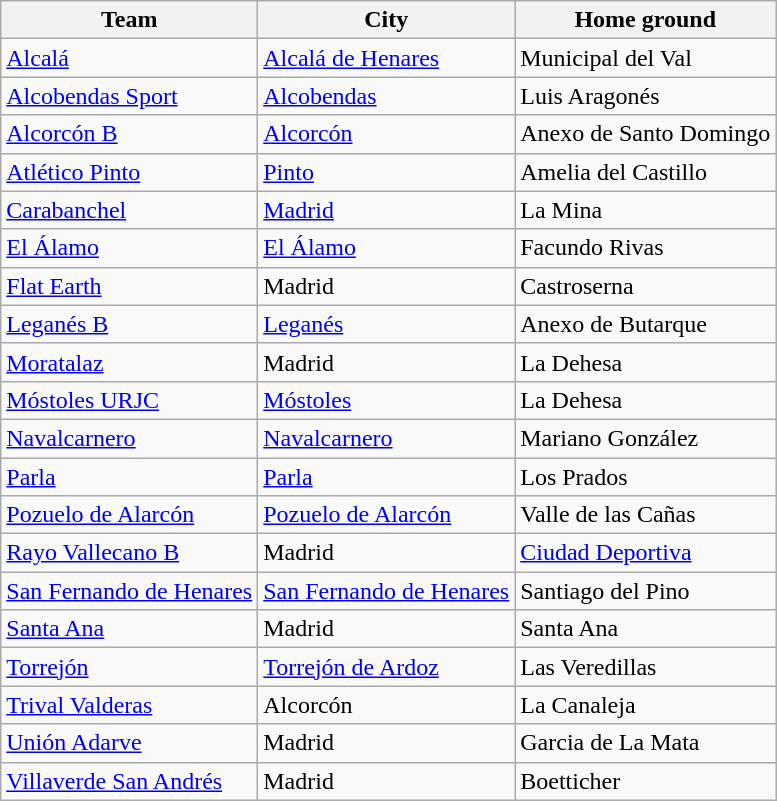<table class="wikitable sortable">
<tr>
<th>Team</th>
<th>City</th>
<th>Home ground</th>
</tr>
<tr>
<td><a href='#'>Alcalá</a></td>
<td><a href='#'>Alcalá de Henares</a></td>
<td>Municipal del Val</td>
</tr>
<tr>
<td><a href='#'>Alcobendas Sport</a></td>
<td><a href='#'>Alcobendas</a></td>
<td>Luis Aragonés</td>
</tr>
<tr>
<td><a href='#'>Alcorcón B</a></td>
<td><a href='#'>Alcorcón</a></td>
<td>Anexo de Santo Domingo</td>
</tr>
<tr>
<td><a href='#'>Atlético Pinto</a></td>
<td><a href='#'>Pinto</a></td>
<td>Amelia del Castillo</td>
</tr>
<tr>
<td><a href='#'>Carabanchel</a></td>
<td><a href='#'>Madrid</a></td>
<td>La Mina</td>
</tr>
<tr>
<td><a href='#'>El Álamo</a></td>
<td><a href='#'>El Álamo</a></td>
<td>Facundo Rivas</td>
</tr>
<tr>
<td><a href='#'>Flat Earth</a></td>
<td>Madrid</td>
<td>Castroserna</td>
</tr>
<tr>
<td><a href='#'>Leganés B</a></td>
<td><a href='#'>Leganés</a></td>
<td>Anexo de Butarque</td>
</tr>
<tr>
<td><a href='#'>Moratalaz</a></td>
<td>Madrid</td>
<td>La Dehesa</td>
</tr>
<tr>
<td><a href='#'>Móstoles URJC</a></td>
<td><a href='#'>Móstoles</a></td>
<td>La Dehesa</td>
</tr>
<tr>
<td><a href='#'>Navalcarnero</a></td>
<td><a href='#'>Navalcarnero</a></td>
<td>Mariano González</td>
</tr>
<tr>
<td><a href='#'>Parla</a></td>
<td><a href='#'>Parla</a></td>
<td>Los Prados</td>
</tr>
<tr>
<td><a href='#'>Pozuelo de Alarcón</a></td>
<td><a href='#'>Pozuelo de Alarcón</a></td>
<td>Valle de las Cañas</td>
</tr>
<tr>
<td><a href='#'>Rayo Vallecano B</a></td>
<td>Madrid</td>
<td><a href='#'>Ciudad Deportiva</a></td>
</tr>
<tr>
<td><a href='#'>San Fernando de Henares</a></td>
<td><a href='#'>San Fernando de Henares</a></td>
<td>Santiago del Pino</td>
</tr>
<tr>
<td><a href='#'>Santa Ana</a></td>
<td>Madrid</td>
<td>Santa Ana</td>
</tr>
<tr>
<td><a href='#'>Torrejón</a></td>
<td><a href='#'>Torrejón de Ardoz</a></td>
<td>Las Veredillas</td>
</tr>
<tr>
<td><a href='#'>Trival Valderas</a></td>
<td>Alcorcón</td>
<td>La Canaleja</td>
</tr>
<tr>
<td><a href='#'>Unión Adarve</a></td>
<td>Madrid</td>
<td>Garcia de La Mata</td>
</tr>
<tr>
<td><a href='#'>Villaverde San Andrés</a></td>
<td>Madrid</td>
<td>Boetticher</td>
</tr>
</table>
